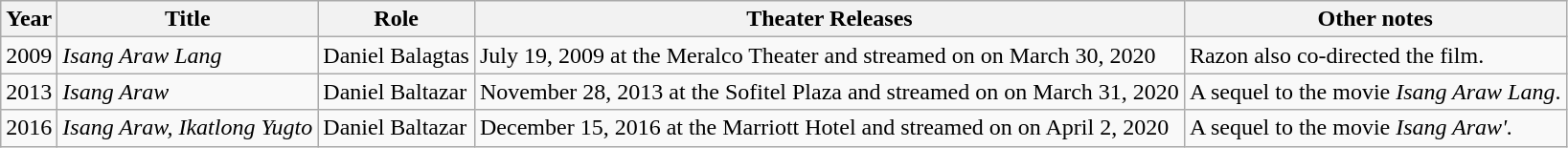<table class="wikitable">
<tr>
<th>Year</th>
<th>Title</th>
<th>Role</th>
<th>Theater Releases</th>
<th>Other notes</th>
</tr>
<tr>
<td>2009</td>
<td><em>Isang Araw Lang</em></td>
<td>Daniel Balagtas</td>
<td>July 19, 2009 at the Meralco Theater and streamed on  on March 30, 2020</td>
<td>Razon also co-directed the film.</td>
</tr>
<tr>
<td>2013</td>
<td><em>Isang Araw</em></td>
<td>Daniel Baltazar</td>
<td>November 28, 2013 at the Sofitel Plaza and streamed on  on March 31, 2020</td>
<td>A sequel to the movie <em>Isang Araw Lang</em>.</td>
</tr>
<tr>
<td>2016</td>
<td><em>Isang Araw, Ikatlong Yugto</em></td>
<td>Daniel Baltazar</td>
<td>December 15, 2016 at the Marriott Hotel and streamed on  on April 2, 2020</td>
<td>A sequel to the movie <em>Isang Araw'.</td>
</tr>
</table>
